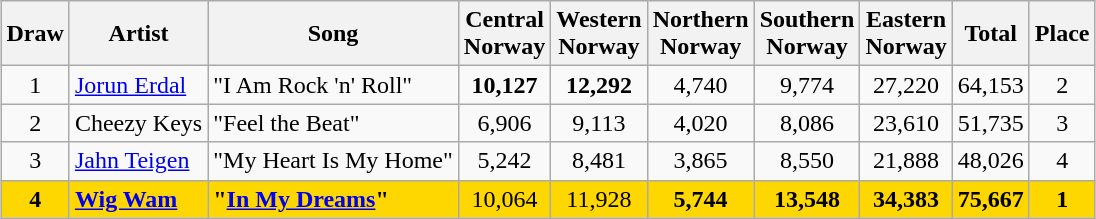<table class="sortable wikitable" style="margin: 1em auto 1em auto; text-align:center">
<tr>
<th>Draw</th>
<th>Artist</th>
<th>Song</th>
<th>Central<br>Norway</th>
<th>Western<br>Norway</th>
<th>Northern<br>Norway</th>
<th>Southern<br>Norway</th>
<th>Eastern<br>Norway</th>
<th>Total</th>
<th>Place</th>
</tr>
<tr>
<td>1</td>
<td align="left"><a href='#'>Jorun Erdal</a></td>
<td align="left">"I Am Rock 'n' Roll"</td>
<td><strong>10,127</strong></td>
<td><strong>12,292</strong></td>
<td>4,740</td>
<td>9,774</td>
<td>27,220</td>
<td>64,153</td>
<td>2</td>
</tr>
<tr>
<td>2</td>
<td align="left">Cheezy Keys</td>
<td align="left">"Feel the Beat"</td>
<td>6,906</td>
<td>9,113</td>
<td>4,020</td>
<td>8,086</td>
<td>23,610</td>
<td>51,735</td>
<td>3</td>
</tr>
<tr>
<td>3</td>
<td align="left"><a href='#'>Jahn Teigen</a></td>
<td align="left">"My Heart Is My Home"</td>
<td>5,242</td>
<td>8,481</td>
<td>3,865</td>
<td>8,550</td>
<td>21,888</td>
<td>48,026</td>
<td>4</td>
</tr>
<tr style="background:gold;">
<td><strong>4</strong></td>
<td align="left"><strong><a href='#'>Wig Wam</a></strong></td>
<td align="left"><strong>"<a href='#'>In My Dreams</a>"</strong></td>
<td>10,064</td>
<td>11,928</td>
<td><strong>5,744</strong></td>
<td><strong>13,548</strong></td>
<td><strong>34,383</strong></td>
<td><strong>75,667</strong></td>
<td><strong>1</strong></td>
</tr>
</table>
